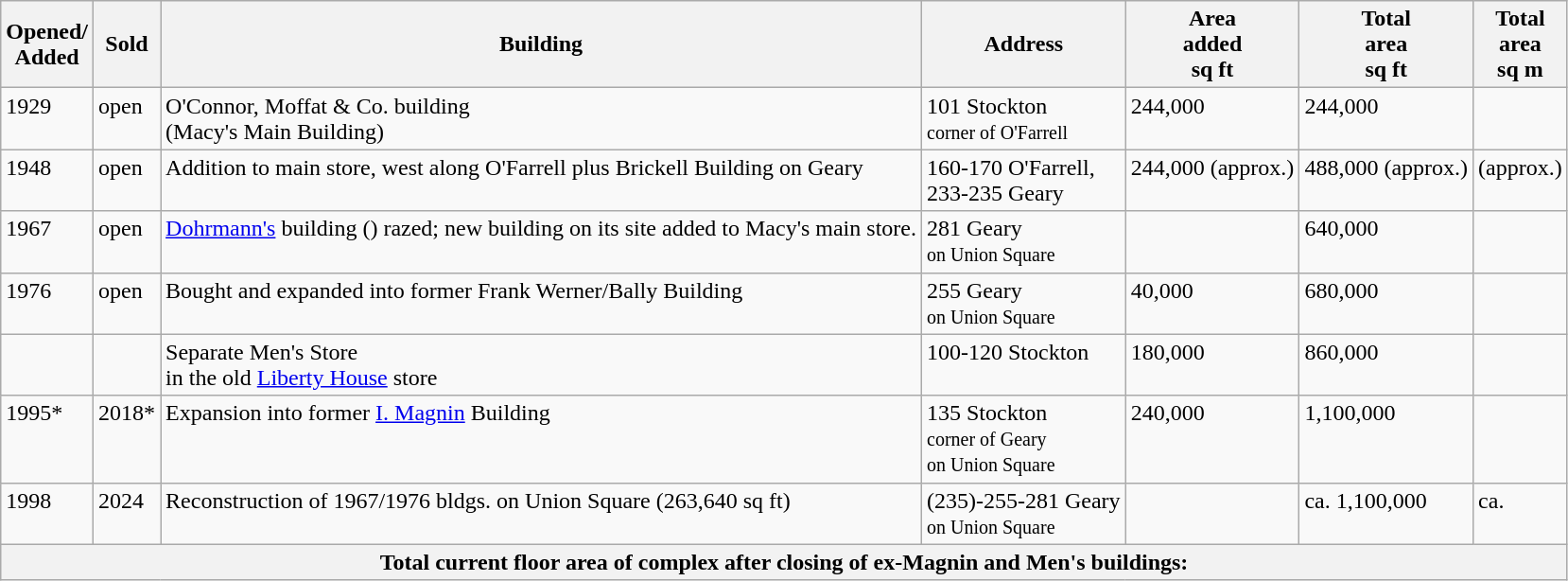<table class="wikitable">
<tr>
<th>Opened/<br>Added</th>
<th>Sold</th>
<th>Building</th>
<th>Address</th>
<th>Area<br>added<br>sq ft</th>
<th>Total<br>area<br>sq ft</th>
<th>Total<br>area<br>sq m</th>
</tr>
<tr style="vertical-align:top;">
<td>1929</td>
<td>open</td>
<td>O'Connor, Moffat & Co. building<br>(Macy's Main Building)</td>
<td>101 Stockton<br><small>corner of O'Farrell</small></td>
<td>244,000</td>
<td>244,000</td>
<td></td>
</tr>
<tr style="vertical-align:top;">
<td>1948</td>
<td>open</td>
<td>Addition to main store, west along O'Farrell plus Brickell Building on Geary</td>
<td>160‑170 O'Farrell,<br>233-235 Geary</td>
<td>244,000 (approx.)</td>
<td>488,000 (approx.)</td>
<td> (approx.)</td>
</tr>
<tr style="vertical-align:top;">
<td>1967</td>
<td>open</td>
<td><a href='#'>Dohrmann's</a> building () razed; new building on its site added to Macy's main store.</td>
<td>281 Geary<br><small>on Union Square</small></td>
<td></td>
<td>640,000</td>
<td></td>
</tr>
<tr style="vertical-align:top;">
<td>1976</td>
<td>open</td>
<td>Bought and expanded into former Frank Werner/Bally Building</td>
<td>255 Geary<br><small>on Union Square</small></td>
<td>40,000</td>
<td>680,000</td>
<td></td>
</tr>
<tr style="vertical-align:top;">
<td></td>
<td></td>
<td>Separate Men's Store<br>in the old <a href='#'>Liberty House</a> store</td>
<td>100-120 Stockton</td>
<td>180,000</td>
<td>860,000</td>
<td></td>
</tr>
<tr style="vertical-align:top;">
<td>1995*</td>
<td>2018*</td>
<td>Expansion into former <a href='#'>I. Magnin</a> Building</td>
<td>135 Stockton<br><small>corner of Geary<br>on Union Square</small></td>
<td>240,000</td>
<td>1,100,000</td>
<td></td>
</tr>
<tr style="vertical-align:top;">
<td>1998</td>
<td>2024</td>
<td>Reconstruction of 1967/1976 bldgs. on Union Square (263,640 sq ft)</td>
<td>(235)-255-281 Geary<br><small>on Union Square</small></td>
<td></td>
<td>ca. 1,100,000</td>
<td>ca. </td>
</tr>
<tr style="vertical-align:top;">
<th colspan=7>Total current floor area of complex after closing of ex-Magnin and Men's buildings:  </th>
</tr>
</table>
